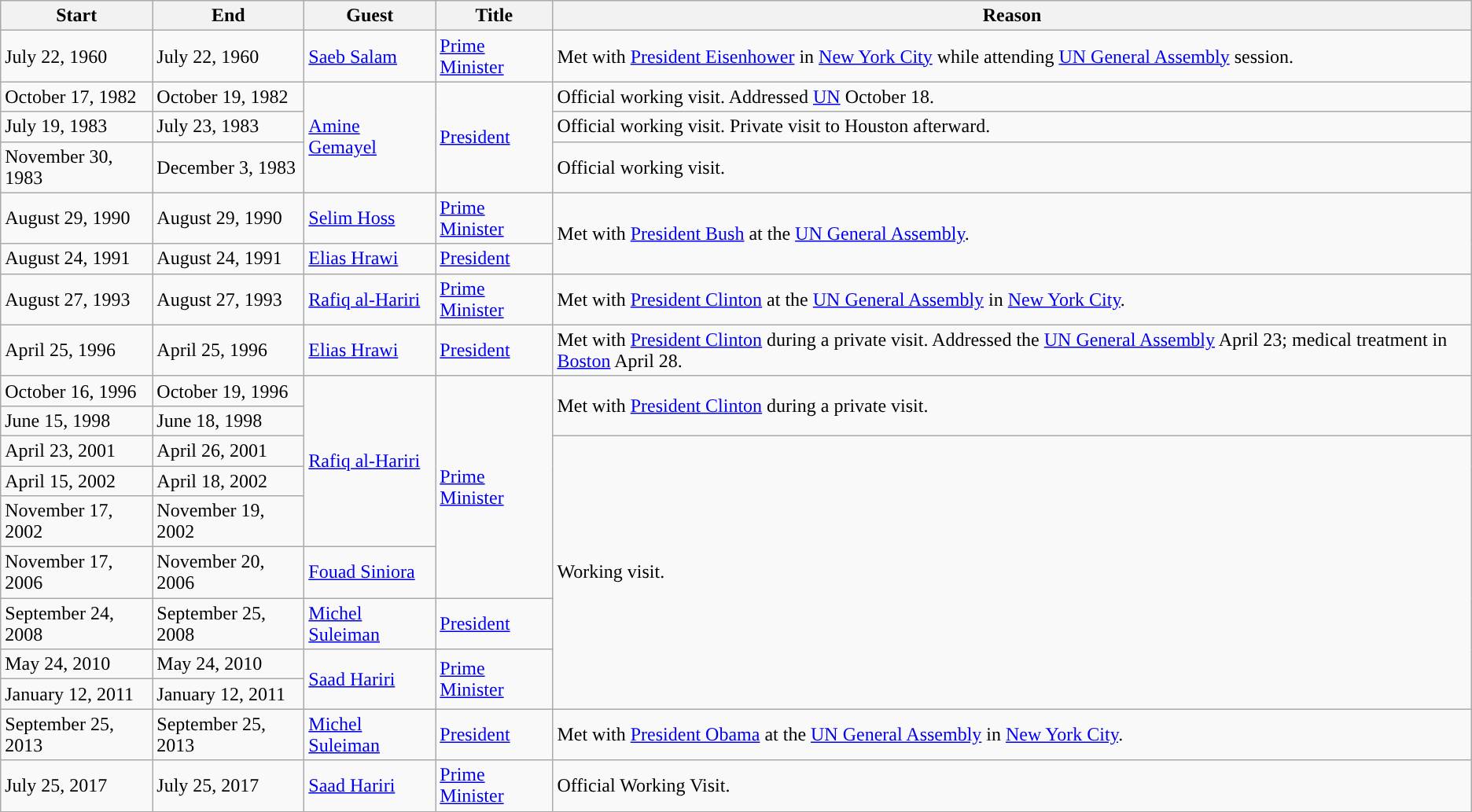<table class="wikitable sortable">
<tr>
<th>Start</th>
<th>End</th>
<th>Guest</th>
<th>Title</th>
<th>Reason</th>
</tr>
<tr>
<td>July 22, 1960</td>
<td>July 22, 1960</td>
<td><a href='#'>Saeb Salam</a></td>
<td><a href='#'>Prime Minister</a></td>
<td>Met with <a href='#'>President Eisenhower</a> in <a href='#'>New York City</a> while attending <a href='#'>UN General Assembly</a> session.</td>
</tr>
<tr>
<td>October 17, 1982</td>
<td>October 19, 1982</td>
<td rowspan=3><a href='#'>Amine Gemayel</a></td>
<td rowspan=3><a href='#'>President</a></td>
<td>Official working visit. Addressed <a href='#'>UN</a> October 18.</td>
</tr>
<tr>
<td>July 19, 1983</td>
<td>July 23, 1983</td>
<td>Official working visit. Private visit to Houston afterward.</td>
</tr>
<tr>
<td>November 30, 1983</td>
<td>December 3, 1983</td>
<td>Official working visit.</td>
</tr>
<tr>
<td>August 29, 1990</td>
<td>August 29, 1990</td>
<td><a href='#'>Selim Hoss</a></td>
<td><a href='#'>Prime Minister</a></td>
<td rowspan=2>Met with <a href='#'>President Bush</a> at the <a href='#'>UN General Assembly</a>.</td>
</tr>
<tr>
<td>August 24, 1991</td>
<td>August 24, 1991</td>
<td><a href='#'>Elias Hrawi</a></td>
<td><a href='#'>President</a></td>
</tr>
<tr>
<td>August 27, 1993</td>
<td>August 27, 1993</td>
<td><a href='#'>Rafiq al-Hariri</a></td>
<td><a href='#'>Prime Minister</a></td>
<td>Met with <a href='#'>President Clinton</a> at the <a href='#'>UN General Assembly</a> in <a href='#'>New York City</a>.</td>
</tr>
<tr>
<td>April 25, 1996</td>
<td>April 25, 1996</td>
<td><a href='#'>Elias Hrawi</a></td>
<td><a href='#'>President</a></td>
<td>Met with <a href='#'>President Clinton</a> during a private visit. Addressed the <a href='#'>UN General Assembly</a> April 23; medical treatment in <a href='#'>Boston</a> April 28.</td>
</tr>
<tr>
<td>October 16, 1996</td>
<td>October 19, 1996</td>
<td rowspan=5><a href='#'>Rafiq al-Hariri</a></td>
<td rowspan=6><a href='#'>Prime Minister</a></td>
<td rowspan=2>Met with <a href='#'>President Clinton</a> during a private visit.</td>
</tr>
<tr>
<td>June 15, 1998</td>
<td>June 18, 1998</td>
</tr>
<tr>
<td>April 23, 2001</td>
<td>April 26, 2001</td>
<td rowspan=7>Working visit.</td>
</tr>
<tr>
<td>April 15, 2002</td>
<td>April 18, 2002</td>
</tr>
<tr>
<td>November 17, 2002</td>
<td>November 19, 2002</td>
</tr>
<tr>
<td>November 17, 2006</td>
<td>November 20, 2006</td>
<td><a href='#'>Fouad Siniora</a></td>
</tr>
<tr>
<td>September 24, 2008</td>
<td>September 25, 2008</td>
<td><a href='#'>Michel Suleiman</a></td>
<td><a href='#'>President</a></td>
</tr>
<tr>
<td>May 24, 2010</td>
<td>May 24, 2010</td>
<td rowspan=2><a href='#'>Saad Hariri</a></td>
<td rowspan=2><a href='#'>Prime Minister</a></td>
</tr>
<tr>
<td>January 12, 2011</td>
<td>January 12, 2011</td>
</tr>
<tr>
<td>September 25, 2013</td>
<td>September 25, 2013</td>
<td><a href='#'>Michel Suleiman</a></td>
<td><a href='#'>President</a></td>
<td>Met with <a href='#'>President Obama</a> at the <a href='#'>UN General Assembly</a> in <a href='#'>New York City</a>.</td>
</tr>
<tr>
<td>July 25, 2017</td>
<td>July 25, 2017</td>
<td><a href='#'>Saad Hariri</a></td>
<td><a href='#'>Prime Minister</a></td>
<td>Official Working Visit.</td>
</tr>
</table>
